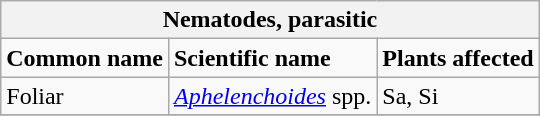<table class="wikitable" style="clear">
<tr>
<th colspan=3><strong>Nematodes, parasitic</strong><br></th>
</tr>
<tr>
<td><strong>Common name</strong></td>
<td><strong>Scientific name</strong></td>
<td><strong>Plants affected</strong></td>
</tr>
<tr>
<td>Foliar</td>
<td><em><a href='#'>Aphelenchoides</a></em> spp.</td>
<td>Sa, Si</td>
</tr>
<tr>
</tr>
</table>
